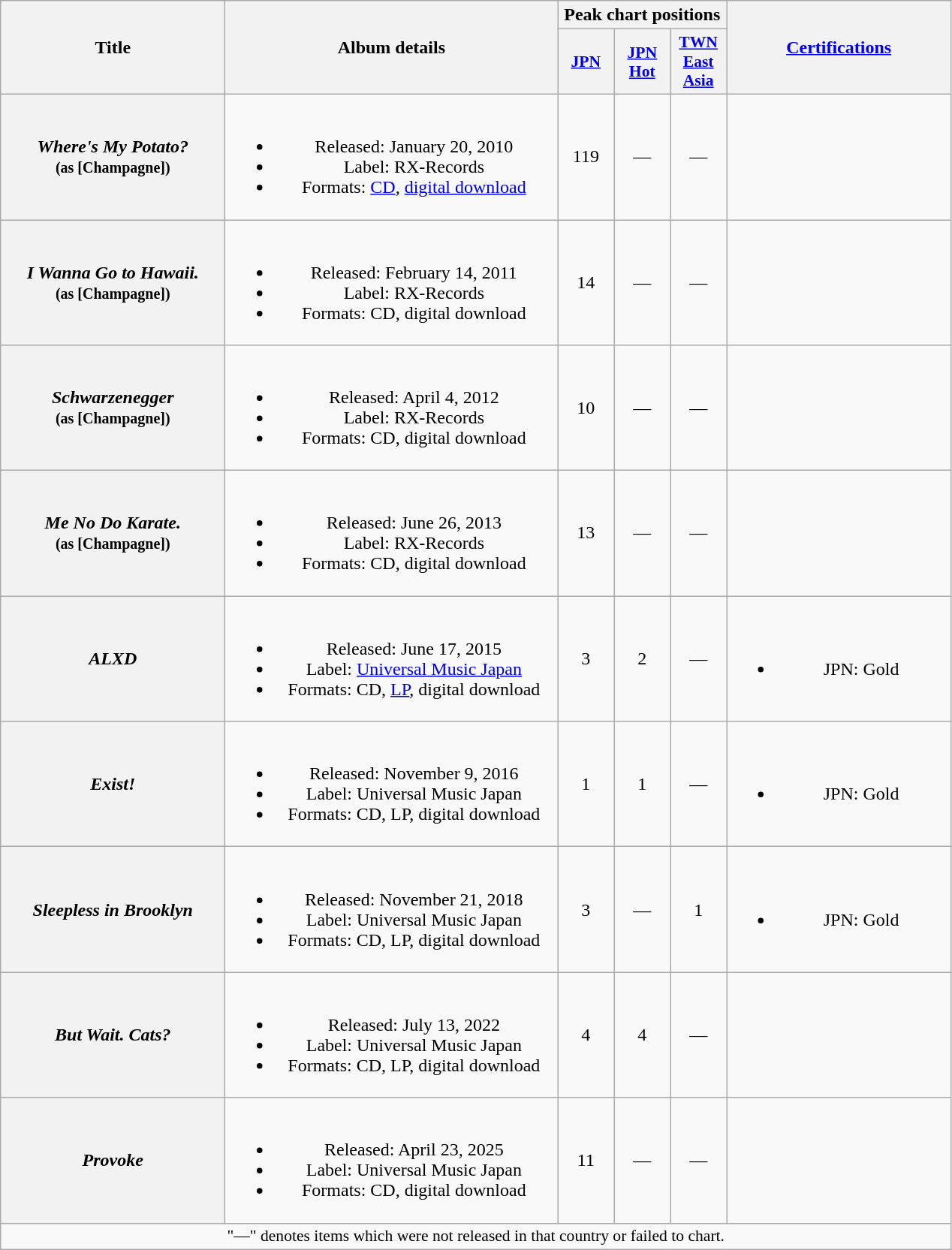<table class="wikitable plainrowheaders" style="text-align:center;" border="1">
<tr>
<th scope="col" rowspan="2" style="width:12em;">Title</th>
<th scope="col" rowspan="2" style="width:18em;">Album details</th>
<th colspan="3">Peak chart positions</th>
<th scope="col" rowspan="2" style="width:12em;"><a href='#'>Certifications</a></th>
</tr>
<tr>
<th scope="col" style="width:3em;font-size:90%;"><a href='#'>JPN</a><br></th>
<th scope="col" style="width:3em;font-size:90%;"><a href='#'>JPN<br>Hot</a><br></th>
<th scope="col" style="width:3em;font-size:90%;"><a href='#'>TWN<br>East Asia</a><br></th>
</tr>
<tr>
<th scope="row"><em>Where's My Potato?</em><br><small>(as [Champagne])</small></th>
<td><br><ul><li>Released: January 20, 2010</li><li>Label: RX-Records</li><li>Formats: <a href='#'>CD</a>, <a href='#'>digital download</a></li></ul></td>
<td>119</td>
<td>—</td>
<td>—</td>
<td></td>
</tr>
<tr>
<th scope="row"><em>I Wanna Go to Hawaii.</em><br><small>(as [Champagne])</small></th>
<td><br><ul><li>Released: February 14, 2011</li><li>Label: RX-Records</li><li>Formats: CD, digital download</li></ul></td>
<td>14</td>
<td>—</td>
<td>—</td>
<td></td>
</tr>
<tr>
<th scope="row"><em>Schwarzenegger</em><br><small>(as [Champagne])</small></th>
<td><br><ul><li>Released: April 4, 2012</li><li>Label: RX-Records</li><li>Formats: CD, digital download</li></ul></td>
<td>10</td>
<td>—</td>
<td>—</td>
<td></td>
</tr>
<tr>
<th scope="row"><em>Me No Do Karate.</em><br><small>(as [Champagne])</small></th>
<td><br><ul><li>Released: June 26, 2013</li><li>Label: RX-Records</li><li>Formats: CD, digital download</li></ul></td>
<td>13</td>
<td>—</td>
<td>—</td>
<td></td>
</tr>
<tr>
<th scope="row"><em>ALXD</em></th>
<td><br><ul><li>Released: June 17, 2015</li><li>Label: <a href='#'>Universal Music Japan</a></li><li>Formats: CD, <a href='#'>LP</a>, digital download</li></ul></td>
<td>3</td>
<td>2</td>
<td>—</td>
<td><br><ul><li>JPN: Gold</li></ul></td>
</tr>
<tr>
<th scope="row"><em>Exist!</em></th>
<td><br><ul><li>Released: November 9, 2016</li><li>Label: Universal Music Japan</li><li>Formats: CD, LP, digital download</li></ul></td>
<td>1</td>
<td>1</td>
<td>—</td>
<td><br><ul><li>JPN: Gold</li></ul></td>
</tr>
<tr>
<th scope="row"><em>Sleepless in Brooklyn</em></th>
<td><br><ul><li>Released: November 21, 2018</li><li>Label: Universal Music Japan</li><li>Formats: CD, LP, digital download</li></ul></td>
<td>3</td>
<td>—</td>
<td>1</td>
<td><br><ul><li>JPN: Gold</li></ul></td>
</tr>
<tr>
<th scope="row"><em>But Wait. Cats?</em></th>
<td><br><ul><li>Released: July 13, 2022</li><li>Label: Universal Music Japan</li><li>Formats: CD, LP, digital download</li></ul></td>
<td>4</td>
<td>4</td>
<td>—</td>
<td></td>
</tr>
<tr>
<th scope="row"><em>Provoke</em></th>
<td><br><ul><li>Released: April 23, 2025</li><li>Label: Universal Music Japan</li><li>Formats: CD, digital download</li></ul></td>
<td>11</td>
<td>—</td>
<td>—</td>
<td></td>
</tr>
<tr>
<td colspan="6" style="font-size:90%">"—" denotes items which were not released in that country or failed to chart.</td>
</tr>
</table>
